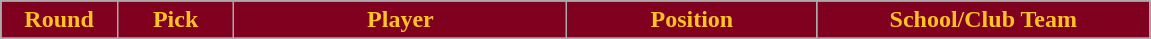<table class="wikitable sortable sortable">
<tr>
<th style="background:#800020;color:#ffc322;" width="7%">Round</th>
<th style="background:#800020;color:#ffc322;" width="7%">Pick</th>
<th style="background:#800020;color:#ffc322;" width="20%">Player</th>
<th style="background:#800020;color:#ffc322;" width="15%">Position</th>
<th style="background:#800020;color:#ffc322;" width="20%">School/Club Team</th>
</tr>
<tr>
</tr>
</table>
